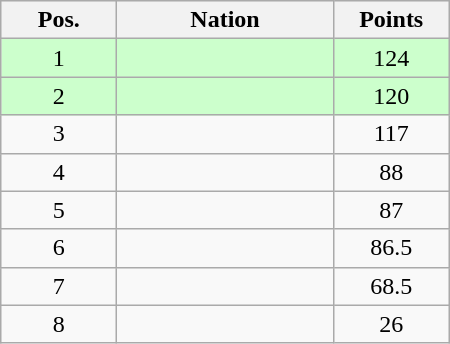<table class="wikitable gauche" cellspacing="1" style="width:300px;">
<tr style="background:#efefef; text-align:center;">
<th style="width:70px;">Pos.</th>
<th>Nation</th>
<th style="width:70px;">Points</th>
</tr>
<tr style="vertical-align:top; text-align:center; background:#ccffcc;">
<td>1</td>
<td style="text-align:left;"></td>
<td>124</td>
</tr>
<tr style="vertical-align:top; text-align:center; background:#ccffcc;">
<td>2</td>
<td style="text-align:left;"></td>
<td>120</td>
</tr>
<tr style="vertical-align:top; text-align:center;">
<td>3</td>
<td style="text-align:left;"></td>
<td>117</td>
</tr>
<tr style="vertical-align:top; text-align:center;">
<td>4</td>
<td style="text-align:left;"></td>
<td>88</td>
</tr>
<tr style="vertical-align:top; text-align:center;">
<td>5</td>
<td style="text-align:left;"></td>
<td>87</td>
</tr>
<tr style="vertical-align:top; text-align:center;">
<td>6</td>
<td style="text-align:left;"></td>
<td>86.5</td>
</tr>
<tr style="vertical-align:top; text-align:center;">
<td>7</td>
<td style="text-align:left;"></td>
<td>68.5</td>
</tr>
<tr style="vertical-align:top; text-align:center;">
<td>8</td>
<td style="text-align:left;"></td>
<td>26</td>
</tr>
</table>
